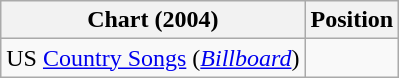<table class="wikitable">
<tr>
<th>Chart (2004)</th>
<th>Position</th>
</tr>
<tr>
<td>US <a href='#'>Country Songs</a> (<a href='#'><em>Billboard</em></a>)</td>
<td></td>
</tr>
</table>
